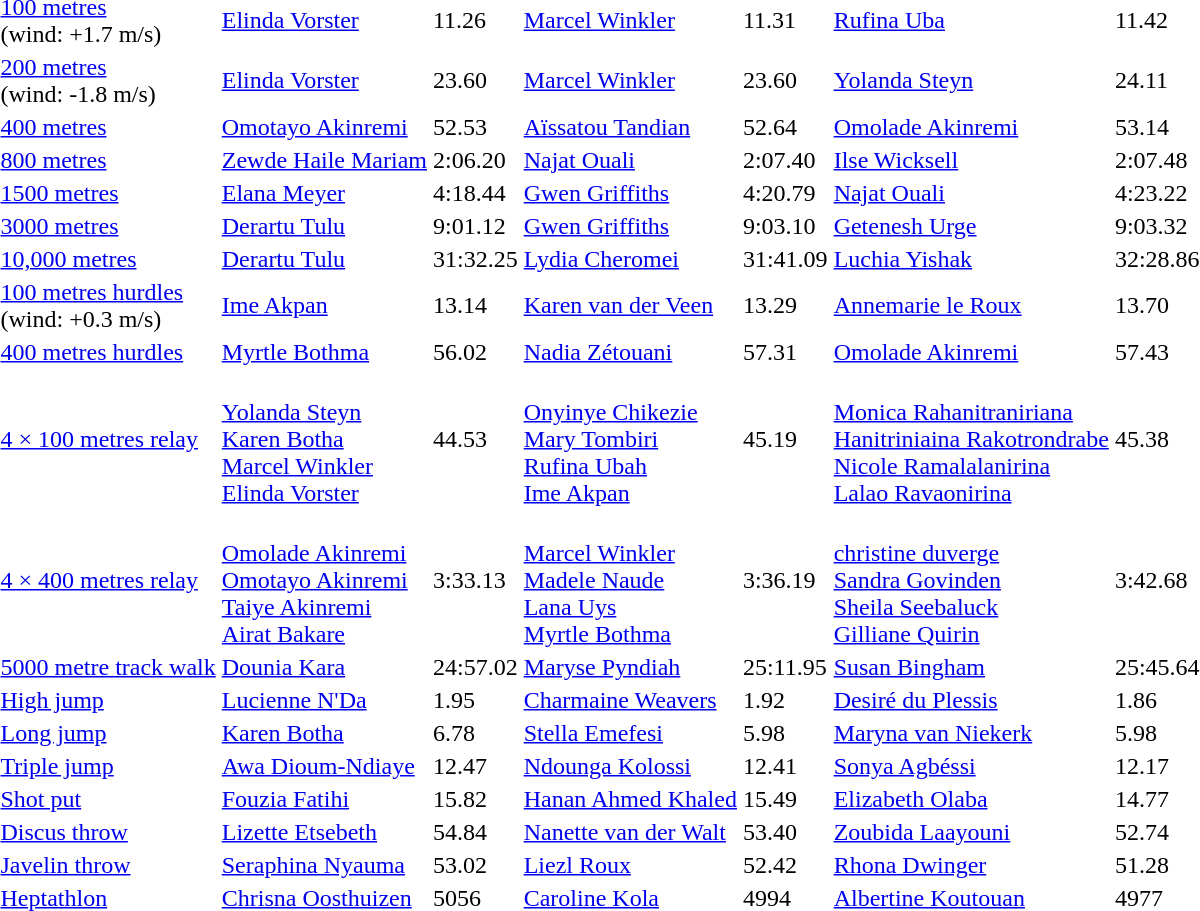<table>
<tr>
<td><a href='#'>100 metres</a><br>(wind: +1.7 m/s)</td>
<td><a href='#'>Elinda Vorster</a><br> </td>
<td>11.26</td>
<td><a href='#'>Marcel Winkler</a><br> </td>
<td>11.31</td>
<td><a href='#'>Rufina Uba</a><br> </td>
<td>11.42</td>
</tr>
<tr>
<td><a href='#'>200 metres</a><br>(wind: -1.8 m/s)</td>
<td><a href='#'>Elinda Vorster</a><br> </td>
<td>23.60</td>
<td><a href='#'>Marcel Winkler</a><br> </td>
<td>23.60</td>
<td><a href='#'>Yolanda Steyn</a><br> </td>
<td>24.11</td>
</tr>
<tr>
<td><a href='#'>400 metres</a></td>
<td><a href='#'>Omotayo Akinremi</a><br> </td>
<td>52.53</td>
<td><a href='#'>Aïssatou Tandian</a><br> </td>
<td>52.64</td>
<td><a href='#'>Omolade Akinremi</a><br> </td>
<td>53.14</td>
</tr>
<tr>
<td><a href='#'>800 metres</a></td>
<td><a href='#'>Zewde Haile Mariam</a><br> </td>
<td>2:06.20</td>
<td><a href='#'>Najat Ouali</a><br> </td>
<td>2:07.40</td>
<td><a href='#'>Ilse Wicksell</a><br> </td>
<td>2:07.48</td>
</tr>
<tr>
<td><a href='#'>1500 metres</a></td>
<td><a href='#'>Elana Meyer</a><br> </td>
<td>4:18.44</td>
<td><a href='#'>Gwen Griffiths</a><br> </td>
<td>4:20.79</td>
<td><a href='#'>Najat Ouali</a><br> </td>
<td>4:23.22</td>
</tr>
<tr>
<td><a href='#'>3000 metres</a></td>
<td><a href='#'>Derartu Tulu</a><br> </td>
<td>9:01.12</td>
<td><a href='#'>Gwen Griffiths</a><br> </td>
<td>9:03.10</td>
<td><a href='#'>Getenesh Urge</a><br> </td>
<td>9:03.32</td>
</tr>
<tr>
<td><a href='#'>10,000 metres</a></td>
<td><a href='#'>Derartu Tulu</a><br> </td>
<td>31:32.25</td>
<td><a href='#'>Lydia Cheromei</a><br> </td>
<td>31:41.09</td>
<td><a href='#'>Luchia Yishak</a><br> </td>
<td>32:28.86</td>
</tr>
<tr>
<td><a href='#'>100 metres hurdles</a><br>(wind: +0.3 m/s)</td>
<td><a href='#'>Ime Akpan</a><br> </td>
<td>13.14</td>
<td><a href='#'>Karen van der Veen</a><br> </td>
<td>13.29</td>
<td><a href='#'>Annemarie le Roux</a><br> </td>
<td>13.70</td>
</tr>
<tr>
<td><a href='#'>400 metres hurdles</a></td>
<td><a href='#'>Myrtle Bothma</a><br> </td>
<td>56.02</td>
<td><a href='#'>Nadia Zétouani</a><br> </td>
<td>57.31</td>
<td><a href='#'>Omolade Akinremi</a><br> </td>
<td>57.43</td>
</tr>
<tr>
<td><a href='#'>4 × 100 metres relay</a></td>
<td><br><a href='#'>Yolanda Steyn</a><br><a href='#'>Karen Botha</a><br><a href='#'>Marcel Winkler</a><br><a href='#'>Elinda Vorster</a></td>
<td>44.53</td>
<td><br><a href='#'>Onyinye Chikezie</a><br><a href='#'>Mary Tombiri</a><br><a href='#'>Rufina Ubah</a><br><a href='#'>Ime Akpan</a></td>
<td>45.19</td>
<td><br><a href='#'>Monica Rahanitraniriana</a><br><a href='#'>Hanitriniaina Rakotrondrabe</a><br><a href='#'>Nicole Ramalalanirina</a><br><a href='#'>Lalao Ravaonirina</a></td>
<td>45.38</td>
</tr>
<tr>
<td><a href='#'>4 × 400 metres relay</a></td>
<td><br><a href='#'>Omolade Akinremi</a><br><a href='#'>Omotayo Akinremi</a><br><a href='#'>Taiye Akinremi</a><br><a href='#'>Airat Bakare</a></td>
<td>3:33.13</td>
<td><br><a href='#'>Marcel Winkler</a><br><a href='#'>Madele Naude</a><br><a href='#'>Lana Uys</a><br><a href='#'>Myrtle Bothma</a></td>
<td>3:36.19</td>
<td><br><a href='#'>christine duverge</a><br><a href='#'>Sandra Govinden</a><br><a href='#'>Sheila Seebaluck</a><br><a href='#'>Gilliane Quirin</a></td>
<td>3:42.68</td>
</tr>
<tr>
<td><a href='#'>5000 metre track walk</a></td>
<td><a href='#'>Dounia Kara</a><br> </td>
<td>24:57.02</td>
<td><a href='#'>Maryse Pyndiah</a><br> </td>
<td>25:11.95</td>
<td><a href='#'>Susan Bingham</a><br> </td>
<td>25:45.64</td>
</tr>
<tr>
<td><a href='#'>High jump</a></td>
<td><a href='#'>Lucienne N'Da</a><br> </td>
<td>1.95</td>
<td><a href='#'>Charmaine Weavers</a><br> </td>
<td>1.92</td>
<td><a href='#'>Desiré du Plessis</a><br> </td>
<td>1.86</td>
</tr>
<tr>
<td><a href='#'>Long jump</a></td>
<td><a href='#'>Karen Botha</a><br> </td>
<td>6.78</td>
<td><a href='#'>Stella Emefesi</a><br> </td>
<td>5.98</td>
<td><a href='#'>Maryna van Niekerk</a><br> </td>
<td>5.98</td>
</tr>
<tr>
<td><a href='#'>Triple jump</a></td>
<td><a href='#'>Awa Dioum-Ndiaye</a><br> </td>
<td>12.47</td>
<td><a href='#'>Ndounga Kolossi</a><br> </td>
<td>12.41</td>
<td><a href='#'>Sonya Agbéssi</a><br> </td>
<td>12.17</td>
</tr>
<tr>
<td><a href='#'>Shot put</a></td>
<td><a href='#'>Fouzia Fatihi</a><br> </td>
<td>15.82</td>
<td><a href='#'>Hanan Ahmed Khaled</a><br> </td>
<td>15.49</td>
<td><a href='#'>Elizabeth Olaba</a><br> </td>
<td>14.77</td>
</tr>
<tr>
<td><a href='#'>Discus throw</a></td>
<td><a href='#'>Lizette Etsebeth</a><br> </td>
<td>54.84</td>
<td><a href='#'>Nanette van der Walt</a><br> </td>
<td>53.40</td>
<td><a href='#'>Zoubida Laayouni</a><br> </td>
<td>52.74</td>
</tr>
<tr>
<td><a href='#'>Javelin throw</a></td>
<td><a href='#'>Seraphina Nyauma</a><br> </td>
<td>53.02</td>
<td><a href='#'>Liezl Roux</a><br> </td>
<td>52.42</td>
<td><a href='#'>Rhona Dwinger</a><br> </td>
<td>51.28</td>
</tr>
<tr>
<td><a href='#'>Heptathlon</a></td>
<td><a href='#'>Chrisna Oosthuizen</a><br> </td>
<td>5056</td>
<td><a href='#'>Caroline Kola</a><br> </td>
<td>4994</td>
<td><a href='#'>Albertine Koutouan</a><br> </td>
<td>4977</td>
</tr>
</table>
